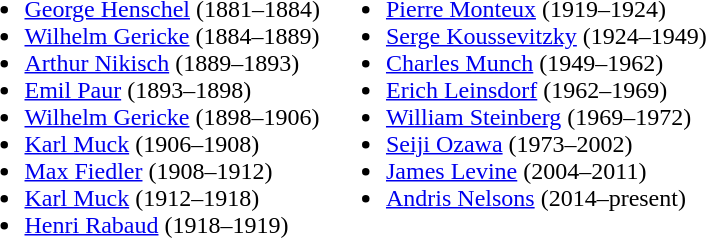<table>
<tr>
<td valign="top"><br><ul><li><a href='#'>George Henschel</a> (1881–1884)</li><li><a href='#'>Wilhelm Gericke</a> (1884–1889)</li><li><a href='#'>Arthur Nikisch</a> (1889–1893)</li><li><a href='#'>Emil Paur</a> (1893–1898)</li><li><a href='#'>Wilhelm Gericke</a> (1898–1906)</li><li><a href='#'>Karl Muck</a> (1906–1908)</li><li><a href='#'>Max Fiedler</a> (1908–1912)</li><li><a href='#'>Karl Muck</a> (1912–1918)</li><li><a href='#'>Henri Rabaud</a> (1918–1919)</li></ul></td>
<td valign="top"><br><ul><li><a href='#'>Pierre Monteux</a> (1919–1924)</li><li><a href='#'>Serge Koussevitzky</a> (1924–1949)</li><li><a href='#'>Charles Munch</a> (1949–1962)</li><li><a href='#'>Erich Leinsdorf</a> (1962–1969)</li><li><a href='#'>William Steinberg</a> (1969–1972)</li><li><a href='#'>Seiji Ozawa</a> (1973–2002)</li><li><a href='#'>James Levine</a> (2004–2011)</li><li><a href='#'>Andris Nelsons</a> (2014–present)</li></ul></td>
</tr>
</table>
